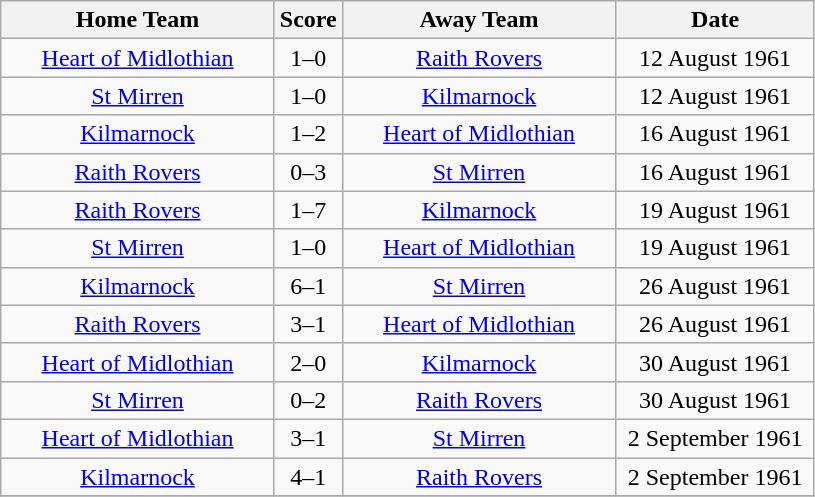<table class="wikitable" style="text-align:center;">
<tr>
<th width=175>Home Team</th>
<th width=20>Score</th>
<th width=175>Away Team</th>
<th width= 125>Date</th>
</tr>
<tr>
<td><a href='#'>Heart of Midlothian</a></td>
<td>1–0</td>
<td><a href='#'>Raith Rovers</a></td>
<td>12 August 1961</td>
</tr>
<tr>
<td><a href='#'>St Mirren</a></td>
<td>1–0</td>
<td><a href='#'>Kilmarnock</a></td>
<td>12 August 1961</td>
</tr>
<tr>
<td><a href='#'>Kilmarnock</a></td>
<td>1–2</td>
<td><a href='#'>Heart of Midlothian</a></td>
<td>16 August 1961</td>
</tr>
<tr>
<td><a href='#'>Raith Rovers</a></td>
<td>0–3</td>
<td><a href='#'>St Mirren</a></td>
<td>16 August 1961</td>
</tr>
<tr>
<td><a href='#'>Raith Rovers</a></td>
<td>1–7</td>
<td><a href='#'>Kilmarnock</a></td>
<td>19 August 1961</td>
</tr>
<tr>
<td><a href='#'>St Mirren</a></td>
<td>1–0</td>
<td><a href='#'>Heart of Midlothian</a></td>
<td>19 August 1961</td>
</tr>
<tr>
<td><a href='#'>Kilmarnock</a></td>
<td>6–1</td>
<td><a href='#'>St Mirren</a></td>
<td>26 August 1961</td>
</tr>
<tr>
<td><a href='#'>Raith Rovers</a></td>
<td>3–1</td>
<td><a href='#'>Heart of Midlothian</a></td>
<td>26 August 1961</td>
</tr>
<tr>
<td><a href='#'>Heart of Midlothian</a></td>
<td>2–0</td>
<td><a href='#'>Kilmarnock</a></td>
<td>30 August 1961</td>
</tr>
<tr>
<td><a href='#'>St Mirren</a></td>
<td>0–2</td>
<td><a href='#'>Raith Rovers</a></td>
<td>30 August 1961</td>
</tr>
<tr>
<td><a href='#'>Heart of Midlothian</a></td>
<td>3–1</td>
<td><a href='#'>St Mirren</a></td>
<td>2 September 1961</td>
</tr>
<tr>
<td><a href='#'>Kilmarnock</a></td>
<td>4–1</td>
<td><a href='#'>Raith Rovers</a></td>
<td>2 September 1961</td>
</tr>
<tr>
</tr>
</table>
